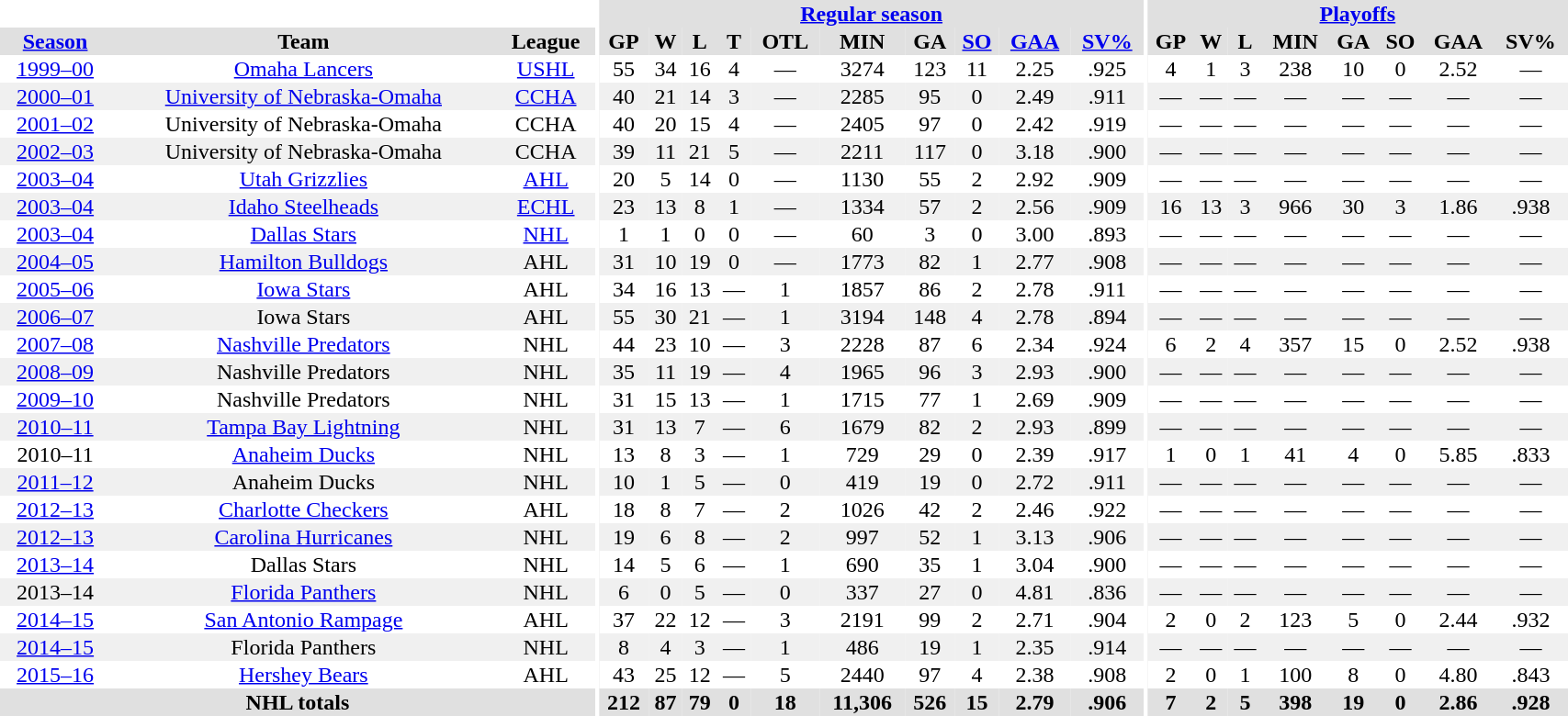<table border="0" cellpadding="1" cellspacing="0" style="width:90%; text-align:center;">
<tr bgcolor="#e0e0e0">
<th colspan="3" bgcolor="#ffffff"></th>
<th rowspan="99" bgcolor="#ffffff"></th>
<th colspan="10" bgcolor="#e0e0e0"><a href='#'>Regular season</a></th>
<th rowspan="99" bgcolor="#ffffff"></th>
<th colspan="8" bgcolor="#e0e0e0"><a href='#'>Playoffs</a></th>
</tr>
<tr bgcolor="#e0e0e0">
<th><a href='#'>Season</a></th>
<th>Team</th>
<th>League</th>
<th>GP</th>
<th>W</th>
<th>L</th>
<th>T</th>
<th>OTL</th>
<th>MIN</th>
<th>GA</th>
<th><a href='#'>SO</a></th>
<th><a href='#'>GAA</a></th>
<th><a href='#'>SV%</a></th>
<th>GP</th>
<th>W</th>
<th>L</th>
<th>MIN</th>
<th>GA</th>
<th>SO</th>
<th>GAA</th>
<th>SV%</th>
</tr>
<tr>
<td><a href='#'>1999–00</a></td>
<td><a href='#'>Omaha Lancers</a></td>
<td><a href='#'>USHL</a></td>
<td>55</td>
<td>34</td>
<td>16</td>
<td>4</td>
<td>—</td>
<td>3274</td>
<td>123</td>
<td>11</td>
<td>2.25</td>
<td>.925</td>
<td>4</td>
<td>1</td>
<td>3</td>
<td>238</td>
<td>10</td>
<td>0</td>
<td>2.52</td>
<td>—</td>
</tr>
<tr bgcolor="#f0f0f0">
<td><a href='#'>2000–01</a></td>
<td><a href='#'>University of Nebraska-Omaha</a></td>
<td><a href='#'>CCHA</a></td>
<td>40</td>
<td>21</td>
<td>14</td>
<td>3</td>
<td>—</td>
<td>2285</td>
<td>95</td>
<td>0</td>
<td>2.49</td>
<td>.911</td>
<td>—</td>
<td>—</td>
<td>—</td>
<td>—</td>
<td>—</td>
<td>—</td>
<td>—</td>
<td>—</td>
</tr>
<tr>
<td><a href='#'>2001–02</a></td>
<td>University of Nebraska-Omaha</td>
<td>CCHA</td>
<td>40</td>
<td>20</td>
<td>15</td>
<td>4</td>
<td>—</td>
<td>2405</td>
<td>97</td>
<td>0</td>
<td>2.42</td>
<td>.919</td>
<td>—</td>
<td>—</td>
<td>—</td>
<td>—</td>
<td>—</td>
<td>—</td>
<td>—</td>
<td>—</td>
</tr>
<tr bgcolor="#f0f0f0">
<td><a href='#'>2002–03</a></td>
<td>University of Nebraska-Omaha</td>
<td>CCHA</td>
<td>39</td>
<td>11</td>
<td>21</td>
<td>5</td>
<td>—</td>
<td>2211</td>
<td>117</td>
<td>0</td>
<td>3.18</td>
<td>.900</td>
<td>—</td>
<td>—</td>
<td>—</td>
<td>—</td>
<td>—</td>
<td>—</td>
<td>—</td>
<td>—</td>
</tr>
<tr>
<td><a href='#'>2003–04</a></td>
<td><a href='#'>Utah Grizzlies</a></td>
<td><a href='#'>AHL</a></td>
<td>20</td>
<td>5</td>
<td>14</td>
<td>0</td>
<td>—</td>
<td>1130</td>
<td>55</td>
<td>2</td>
<td>2.92</td>
<td>.909</td>
<td>—</td>
<td>—</td>
<td>—</td>
<td>—</td>
<td>—</td>
<td>—</td>
<td>—</td>
<td>—</td>
</tr>
<tr bgcolor="#f0f0f0">
<td><a href='#'>2003–04</a></td>
<td><a href='#'>Idaho Steelheads</a></td>
<td><a href='#'>ECHL</a></td>
<td>23</td>
<td>13</td>
<td>8</td>
<td>1</td>
<td>—</td>
<td>1334</td>
<td>57</td>
<td>2</td>
<td>2.56</td>
<td>.909</td>
<td>16</td>
<td>13</td>
<td>3</td>
<td>966</td>
<td>30</td>
<td>3</td>
<td>1.86</td>
<td>.938</td>
</tr>
<tr>
<td><a href='#'>2003–04</a></td>
<td><a href='#'>Dallas Stars</a></td>
<td><a href='#'>NHL</a></td>
<td>1</td>
<td>1</td>
<td>0</td>
<td>0</td>
<td>—</td>
<td>60</td>
<td>3</td>
<td>0</td>
<td>3.00</td>
<td>.893</td>
<td>—</td>
<td>—</td>
<td>—</td>
<td>—</td>
<td>—</td>
<td>—</td>
<td>—</td>
<td>—</td>
</tr>
<tr bgcolor="#f0f0f0">
<td><a href='#'>2004–05</a></td>
<td><a href='#'>Hamilton Bulldogs</a></td>
<td>AHL</td>
<td>31</td>
<td>10</td>
<td>19</td>
<td>0</td>
<td>—</td>
<td>1773</td>
<td>82</td>
<td>1</td>
<td>2.77</td>
<td>.908</td>
<td>—</td>
<td>—</td>
<td>—</td>
<td>—</td>
<td>—</td>
<td>—</td>
<td>—</td>
<td>—</td>
</tr>
<tr>
<td><a href='#'>2005–06</a></td>
<td><a href='#'>Iowa Stars</a></td>
<td>AHL</td>
<td>34</td>
<td>16</td>
<td>13</td>
<td>—</td>
<td>1</td>
<td>1857</td>
<td>86</td>
<td>2</td>
<td>2.78</td>
<td>.911</td>
<td>—</td>
<td>—</td>
<td>—</td>
<td>—</td>
<td>—</td>
<td>—</td>
<td>—</td>
<td>—</td>
</tr>
<tr bgcolor="#f0f0f0">
<td><a href='#'>2006–07</a></td>
<td>Iowa Stars</td>
<td>AHL</td>
<td>55</td>
<td>30</td>
<td>21</td>
<td>—</td>
<td>1</td>
<td>3194</td>
<td>148</td>
<td>4</td>
<td>2.78</td>
<td>.894</td>
<td>—</td>
<td>—</td>
<td>—</td>
<td>—</td>
<td>—</td>
<td>—</td>
<td>—</td>
<td>—</td>
</tr>
<tr>
<td><a href='#'>2007–08</a></td>
<td><a href='#'>Nashville Predators</a></td>
<td>NHL</td>
<td>44</td>
<td>23</td>
<td>10</td>
<td>—</td>
<td>3</td>
<td>2228</td>
<td>87</td>
<td>6</td>
<td>2.34</td>
<td>.924</td>
<td>6</td>
<td>2</td>
<td>4</td>
<td>357</td>
<td>15</td>
<td>0</td>
<td>2.52</td>
<td>.938</td>
</tr>
<tr bgcolor="#f0f0f0">
<td><a href='#'>2008–09</a></td>
<td>Nashville Predators</td>
<td>NHL</td>
<td>35</td>
<td>11</td>
<td>19</td>
<td>—</td>
<td>4</td>
<td>1965</td>
<td>96</td>
<td>3</td>
<td>2.93</td>
<td>.900</td>
<td>—</td>
<td>—</td>
<td>—</td>
<td>—</td>
<td>—</td>
<td>—</td>
<td>—</td>
<td>—</td>
</tr>
<tr>
<td><a href='#'>2009–10</a></td>
<td>Nashville Predators</td>
<td>NHL</td>
<td>31</td>
<td>15</td>
<td>13</td>
<td>—</td>
<td>1</td>
<td>1715</td>
<td>77</td>
<td>1</td>
<td>2.69</td>
<td>.909</td>
<td>—</td>
<td>—</td>
<td>—</td>
<td>—</td>
<td>—</td>
<td>—</td>
<td>—</td>
<td>—</td>
</tr>
<tr bgcolor="#f0f0f0">
<td><a href='#'>2010–11</a></td>
<td><a href='#'>Tampa Bay Lightning</a></td>
<td>NHL</td>
<td>31</td>
<td>13</td>
<td>7</td>
<td>—</td>
<td>6</td>
<td>1679</td>
<td>82</td>
<td>2</td>
<td>2.93</td>
<td>.899</td>
<td>—</td>
<td>—</td>
<td>—</td>
<td>—</td>
<td>—</td>
<td>—</td>
<td>—</td>
<td>—</td>
</tr>
<tr>
<td>2010–11</td>
<td><a href='#'>Anaheim Ducks</a></td>
<td>NHL</td>
<td>13</td>
<td>8</td>
<td>3</td>
<td>—</td>
<td>1</td>
<td>729</td>
<td>29</td>
<td>0</td>
<td>2.39</td>
<td>.917</td>
<td>1</td>
<td>0</td>
<td>1</td>
<td>41</td>
<td>4</td>
<td>0</td>
<td>5.85</td>
<td>.833</td>
</tr>
<tr bgcolor="#f0f0f0">
<td><a href='#'>2011–12</a></td>
<td>Anaheim Ducks</td>
<td>NHL</td>
<td>10</td>
<td>1</td>
<td>5</td>
<td>—</td>
<td>0</td>
<td>419</td>
<td>19</td>
<td>0</td>
<td>2.72</td>
<td>.911</td>
<td>—</td>
<td>—</td>
<td>—</td>
<td>—</td>
<td>—</td>
<td>—</td>
<td>—</td>
<td>—</td>
</tr>
<tr>
<td><a href='#'>2012–13</a></td>
<td><a href='#'>Charlotte Checkers</a></td>
<td>AHL</td>
<td>18</td>
<td>8</td>
<td>7</td>
<td>—</td>
<td>2</td>
<td>1026</td>
<td>42</td>
<td>2</td>
<td>2.46</td>
<td>.922</td>
<td>—</td>
<td>—</td>
<td>—</td>
<td>—</td>
<td>—</td>
<td>—</td>
<td>—</td>
<td>—</td>
</tr>
<tr bgcolor="#f0f0f0">
<td><a href='#'>2012–13</a></td>
<td><a href='#'>Carolina Hurricanes</a></td>
<td>NHL</td>
<td>19</td>
<td>6</td>
<td>8</td>
<td>—</td>
<td>2</td>
<td>997</td>
<td>52</td>
<td>1</td>
<td>3.13</td>
<td>.906</td>
<td>—</td>
<td>—</td>
<td>—</td>
<td>—</td>
<td>—</td>
<td>—</td>
<td>—</td>
<td>—</td>
</tr>
<tr>
<td><a href='#'>2013–14</a></td>
<td>Dallas Stars</td>
<td>NHL</td>
<td>14</td>
<td>5</td>
<td>6</td>
<td>—</td>
<td>1</td>
<td>690</td>
<td>35</td>
<td>1</td>
<td>3.04</td>
<td>.900</td>
<td>—</td>
<td>—</td>
<td>—</td>
<td>—</td>
<td>—</td>
<td>—</td>
<td>—</td>
<td>—</td>
</tr>
<tr bgcolor="#f0f0f0">
<td>2013–14</td>
<td><a href='#'>Florida Panthers</a></td>
<td>NHL</td>
<td>6</td>
<td>0</td>
<td>5</td>
<td>—</td>
<td>0</td>
<td>337</td>
<td>27</td>
<td>0</td>
<td>4.81</td>
<td>.836</td>
<td>—</td>
<td>—</td>
<td>—</td>
<td>—</td>
<td>—</td>
<td>—</td>
<td>—</td>
<td>—</td>
</tr>
<tr>
<td><a href='#'>2014–15</a></td>
<td><a href='#'>San Antonio Rampage</a></td>
<td>AHL</td>
<td>37</td>
<td>22</td>
<td>12</td>
<td>—</td>
<td>3</td>
<td>2191</td>
<td>99</td>
<td>2</td>
<td>2.71</td>
<td>.904</td>
<td>2</td>
<td>0</td>
<td>2</td>
<td>123</td>
<td>5</td>
<td>0</td>
<td>2.44</td>
<td>.932</td>
</tr>
<tr bgcolor="#f0f0f0">
<td><a href='#'>2014–15</a></td>
<td>Florida Panthers</td>
<td>NHL</td>
<td>8</td>
<td>4</td>
<td>3</td>
<td>—</td>
<td>1</td>
<td>486</td>
<td>19</td>
<td>1</td>
<td>2.35</td>
<td>.914</td>
<td>—</td>
<td>—</td>
<td>—</td>
<td>—</td>
<td>—</td>
<td>—</td>
<td>—</td>
<td>—</td>
</tr>
<tr>
<td><a href='#'>2015–16</a></td>
<td><a href='#'>Hershey Bears</a></td>
<td>AHL</td>
<td>43</td>
<td>25</td>
<td>12</td>
<td>—</td>
<td>5</td>
<td>2440</td>
<td>97</td>
<td>4</td>
<td>2.38</td>
<td>.908</td>
<td>2</td>
<td>0</td>
<td>1</td>
<td>100</td>
<td>8</td>
<td>0</td>
<td>4.80</td>
<td>.843</td>
</tr>
<tr bgcolor="#e0e0e0">
<th colspan=3>NHL totals</th>
<th>212</th>
<th>87</th>
<th>79</th>
<th>0</th>
<th>18</th>
<th>11,306</th>
<th>526</th>
<th>15</th>
<th>2.79</th>
<th>.906</th>
<th>7</th>
<th>2</th>
<th>5</th>
<th>398</th>
<th>19</th>
<th>0</th>
<th>2.86</th>
<th>.928</th>
</tr>
</table>
